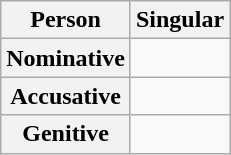<table class="wikitable">
<tr>
<th>Person</th>
<th>Singular</th>
</tr>
<tr>
<th>Nominative</th>
<td> <em></em></td>
</tr>
<tr>
<th>Accusative</th>
<td> <em></em></td>
</tr>
<tr>
<th>Genitive</th>
<td> <em></em></td>
</tr>
</table>
